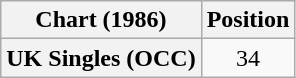<table class="wikitable plainrowheaders" style="text-align:center">
<tr>
<th scope="col">Chart (1986)</th>
<th scope="col">Position</th>
</tr>
<tr>
<th scope="row">UK Singles (OCC)</th>
<td>34</td>
</tr>
</table>
